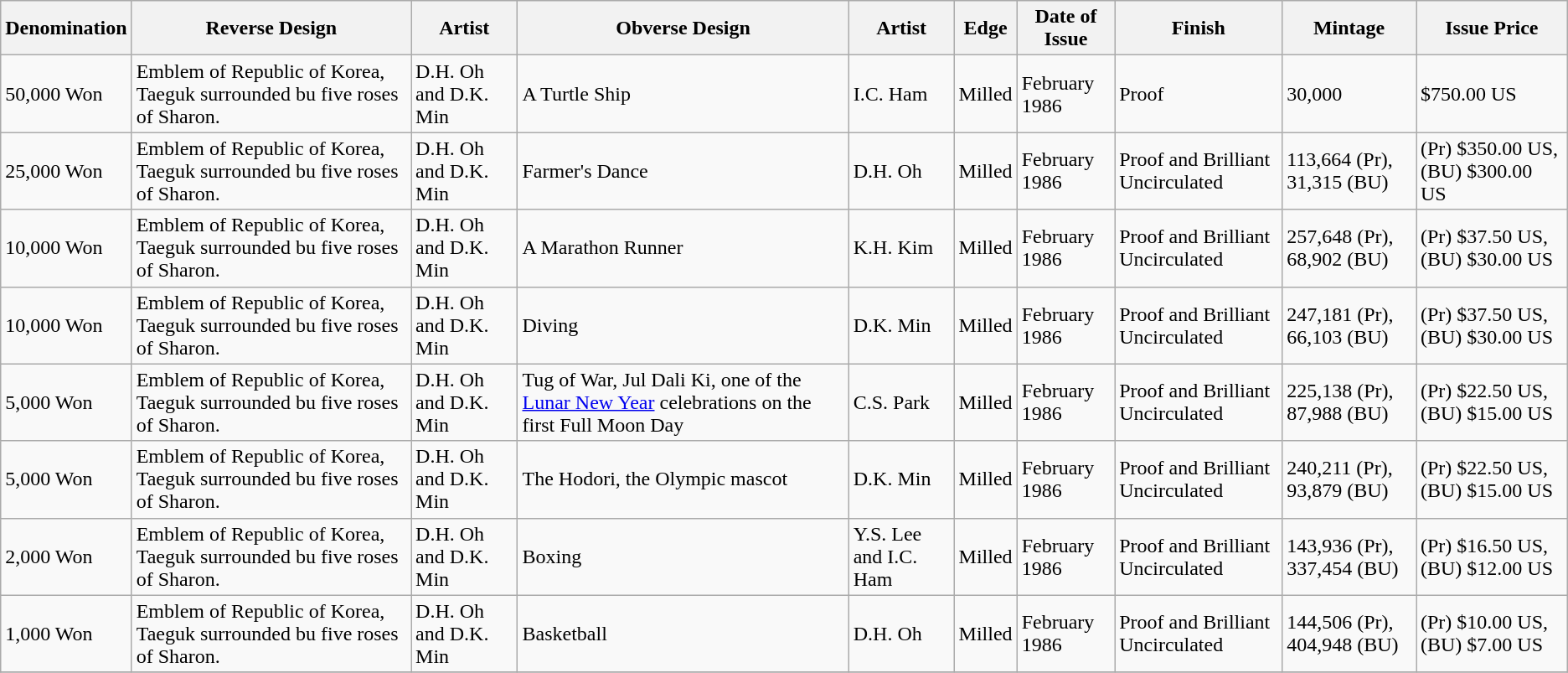<table class="wikitable sortable">
<tr>
<th>Denomination</th>
<th>Reverse Design</th>
<th>Artist</th>
<th>Obverse Design</th>
<th>Artist</th>
<th>Edge</th>
<th>Date of Issue</th>
<th>Finish</th>
<th>Mintage</th>
<th>Issue Price</th>
</tr>
<tr>
<td>50,000 Won</td>
<td>Emblem of Republic of Korea, Taeguk surrounded bu five roses of Sharon.</td>
<td>D.H. Oh and D.K. Min</td>
<td>A Turtle Ship</td>
<td>I.C. Ham</td>
<td>Milled</td>
<td>February 1986</td>
<td>Proof</td>
<td>30,000 </td>
<td>$750.00 US</td>
</tr>
<tr>
<td>25,000 Won</td>
<td>Emblem of Republic of Korea, Taeguk surrounded bu five roses of Sharon.</td>
<td>D.H. Oh and D.K. Min</td>
<td>Farmer's Dance</td>
<td>D.H. Oh</td>
<td>Milled</td>
<td>February 1986</td>
<td>Proof and Brilliant Uncirculated</td>
<td>113,664 (Pr), 31,315 (BU) </td>
<td>(Pr) $350.00 US, (BU) $300.00 US</td>
</tr>
<tr>
<td>10,000 Won</td>
<td>Emblem of Republic of Korea, Taeguk surrounded bu five roses of Sharon.</td>
<td>D.H. Oh and D.K. Min</td>
<td>A Marathon Runner</td>
<td>K.H. Kim</td>
<td>Milled</td>
<td>February 1986</td>
<td>Proof and Brilliant Uncirculated</td>
<td>257,648 (Pr), 68,902 (BU) </td>
<td>(Pr) $37.50 US, (BU) $30.00 US</td>
</tr>
<tr>
<td>10,000 Won</td>
<td>Emblem of Republic of Korea, Taeguk surrounded bu five roses of Sharon.</td>
<td>D.H. Oh and D.K. Min</td>
<td>Diving</td>
<td>D.K. Min</td>
<td>Milled</td>
<td>February 1986</td>
<td>Proof and Brilliant Uncirculated</td>
<td>247,181 (Pr), 66,103 (BU) </td>
<td>(Pr) $37.50 US, (BU) $30.00 US</td>
</tr>
<tr>
<td>5,000 Won</td>
<td>Emblem of Republic of Korea, Taeguk surrounded bu five roses of Sharon.</td>
<td>D.H. Oh and D.K. Min</td>
<td>Tug of War, Jul Dali Ki, one of the <a href='#'>Lunar New Year</a> celebrations on the first Full Moon Day</td>
<td>C.S. Park</td>
<td>Milled</td>
<td>February 1986</td>
<td>Proof and Brilliant Uncirculated</td>
<td>225,138 (Pr), 87,988 (BU) </td>
<td>(Pr) $22.50 US, (BU) $15.00 US</td>
</tr>
<tr>
<td>5,000 Won</td>
<td>Emblem of Republic of Korea, Taeguk surrounded bu five roses of Sharon.</td>
<td>D.H. Oh and D.K. Min</td>
<td>The Hodori, the Olympic mascot</td>
<td>D.K. Min</td>
<td>Milled</td>
<td>February 1986</td>
<td>Proof and Brilliant Uncirculated</td>
<td>240,211 (Pr), 93,879 (BU) </td>
<td>(Pr) $22.50 US, (BU) $15.00 US</td>
</tr>
<tr>
<td>2,000 Won</td>
<td>Emblem of Republic of Korea, Taeguk surrounded bu five roses of Sharon.</td>
<td>D.H. Oh and D.K. Min</td>
<td>Boxing</td>
<td>Y.S. Lee and I.C. Ham</td>
<td>Milled</td>
<td>February 1986</td>
<td>Proof and Brilliant Uncirculated</td>
<td>143,936 (Pr), 337,454 (BU) </td>
<td>(Pr) $16.50 US, (BU) $12.00 US</td>
</tr>
<tr>
<td>1,000 Won</td>
<td>Emblem of Republic of Korea, Taeguk surrounded bu five roses of Sharon.</td>
<td>D.H. Oh and D.K. Min</td>
<td>Basketball</td>
<td>D.H. Oh</td>
<td>Milled</td>
<td>February 1986</td>
<td>Proof and Brilliant Uncirculated</td>
<td>144,506 (Pr), 404,948 (BU) </td>
<td>(Pr) $10.00 US, (BU) $7.00 US</td>
</tr>
<tr>
</tr>
</table>
